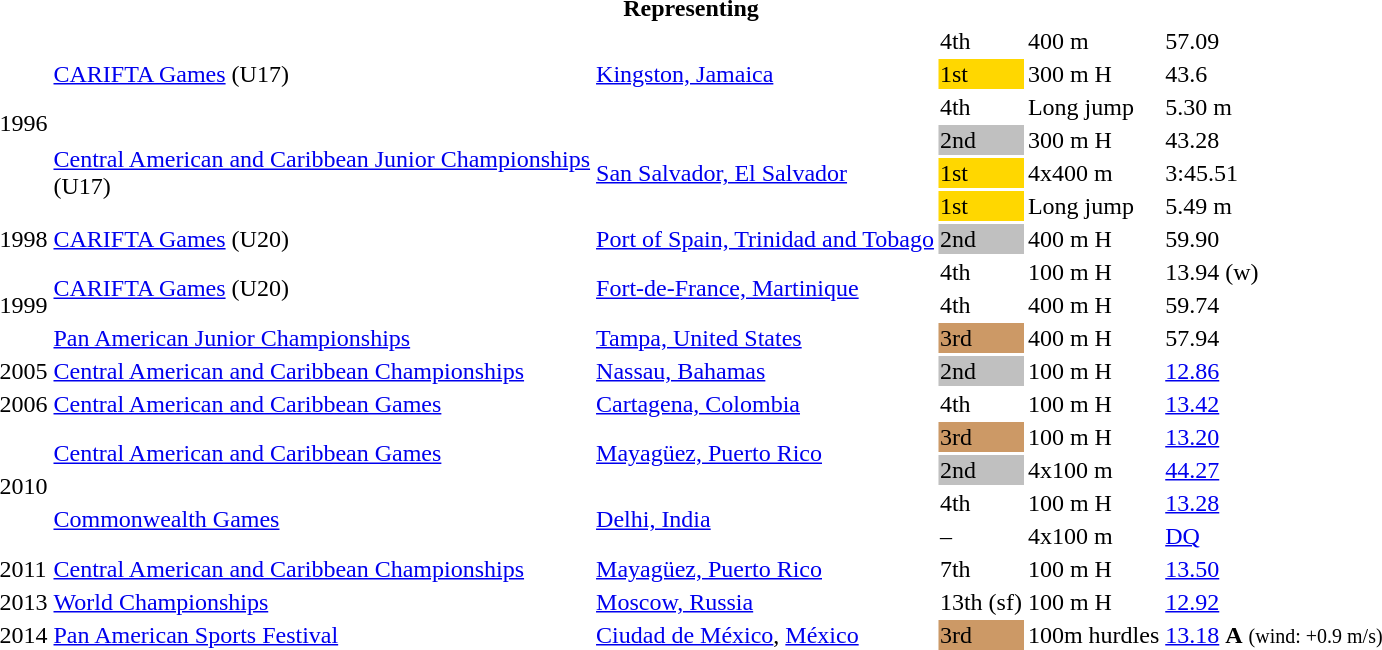<table>
<tr>
<th colspan="6">Representing </th>
</tr>
<tr>
<td rowspan=6>1996</td>
<td rowspan=3><a href='#'>CARIFTA Games</a> (U17)</td>
<td rowspan=3><a href='#'>Kingston, Jamaica</a></td>
<td>4th</td>
<td>400 m</td>
<td>57.09</td>
</tr>
<tr>
<td bgcolor=gold>1st</td>
<td>300 m H</td>
<td>43.6</td>
</tr>
<tr>
<td>4th</td>
<td>Long jump</td>
<td>5.30 m</td>
</tr>
<tr>
<td rowspan=3><a href='#'>Central American and Caribbean Junior Championships</a><br>(U17)</td>
<td rowspan=3><a href='#'>San Salvador, El Salvador</a></td>
<td bgcolor=silver>2nd</td>
<td>300 m H</td>
<td>43.28</td>
</tr>
<tr>
<td bgcolor=gold>1st</td>
<td>4x400 m</td>
<td>3:45.51</td>
</tr>
<tr>
<td bgcolor=gold>1st</td>
<td>Long jump</td>
<td>5.49 m</td>
</tr>
<tr>
<td>1998</td>
<td><a href='#'>CARIFTA Games</a> (U20)</td>
<td><a href='#'>Port of Spain, Trinidad and Tobago</a></td>
<td bgcolor=silver>2nd</td>
<td>400 m H</td>
<td>59.90</td>
</tr>
<tr>
<td rowspan=3>1999</td>
<td rowspan=2><a href='#'>CARIFTA Games</a> (U20)</td>
<td rowspan=2><a href='#'>Fort-de-France, Martinique</a></td>
<td>4th</td>
<td>100 m H</td>
<td>13.94 (w)</td>
</tr>
<tr>
<td>4th</td>
<td>400 m H</td>
<td>59.74</td>
</tr>
<tr>
<td><a href='#'>Pan American Junior Championships</a></td>
<td><a href='#'>Tampa, United States</a></td>
<td bgcolor=cc9966>3rd</td>
<td>400 m H</td>
<td>57.94</td>
</tr>
<tr>
<td>2005</td>
<td><a href='#'>Central American and Caribbean Championships</a></td>
<td><a href='#'>Nassau, Bahamas</a></td>
<td bgcolor=silver>2nd</td>
<td>100 m H</td>
<td><a href='#'>12.86</a></td>
</tr>
<tr>
<td>2006</td>
<td><a href='#'>Central American and Caribbean Games</a></td>
<td><a href='#'>Cartagena, Colombia</a></td>
<td>4th</td>
<td>100 m H</td>
<td><a href='#'>13.42</a></td>
</tr>
<tr>
<td rowspan=4>2010</td>
<td rowspan=2><a href='#'>Central American and Caribbean Games</a></td>
<td rowspan=2><a href='#'>Mayagüez, Puerto Rico</a></td>
<td bgcolor=cc9966>3rd</td>
<td>100 m H</td>
<td><a href='#'>13.20</a></td>
</tr>
<tr>
<td bgcolor=silver>2nd</td>
<td>4x100 m</td>
<td><a href='#'>44.27</a></td>
</tr>
<tr>
<td rowspan=2><a href='#'>Commonwealth Games</a></td>
<td rowspan=2><a href='#'>Delhi, India</a></td>
<td>4th</td>
<td>100 m H</td>
<td><a href='#'>13.28</a></td>
</tr>
<tr>
<td>–</td>
<td>4x100 m</td>
<td><a href='#'>DQ</a></td>
</tr>
<tr>
<td>2011</td>
<td><a href='#'>Central American and Caribbean Championships</a></td>
<td><a href='#'>Mayagüez, Puerto Rico</a></td>
<td>7th</td>
<td>100 m H</td>
<td><a href='#'>13.50</a></td>
</tr>
<tr>
<td>2013</td>
<td><a href='#'>World Championships</a></td>
<td><a href='#'>Moscow, Russia</a></td>
<td>13th (sf)</td>
<td>100 m H</td>
<td><a href='#'>12.92</a></td>
</tr>
<tr>
<td>2014</td>
<td><a href='#'>Pan American Sports Festival</a></td>
<td><a href='#'>Ciudad de México</a>, <a href='#'>México</a></td>
<td bgcolor="cc9966">3rd</td>
<td>100m hurdles</td>
<td><a href='#'>13.18</a>  <strong>A</strong> <small>(wind: +0.9 m/s)</small></td>
</tr>
</table>
